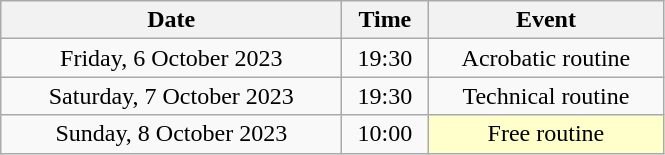<table class = "wikitable" style="text-align:center;">
<tr>
<th width=220>Date</th>
<th width=50>Time</th>
<th width=150>Event</th>
</tr>
<tr>
<td>Friday, 6 October 2023</td>
<td>19:30</td>
<td>Acrobatic routine</td>
</tr>
<tr>
<td>Saturday, 7 October 2023</td>
<td>19:30</td>
<td>Technical routine</td>
</tr>
<tr>
<td>Sunday, 8 October 2023</td>
<td>10:00</td>
<td bgcolor=ffffcc>Free routine</td>
</tr>
</table>
